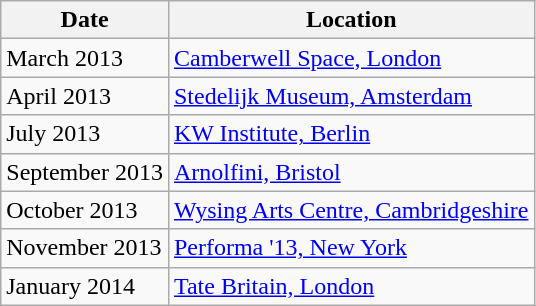<table class="wikitable sortable">
<tr>
<th>Date</th>
<th>Location</th>
</tr>
<tr>
<td>March 2013</td>
<td><a href='#'>Camberwell Space, London</a></td>
</tr>
<tr>
<td>April 2013</td>
<td><a href='#'>Stedelijk Museum, Amsterdam</a></td>
</tr>
<tr>
<td>July 2013</td>
<td><a href='#'>KW Institute, Berlin</a></td>
</tr>
<tr>
<td>September 2013</td>
<td><a href='#'>Arnolfini, Bristol</a></td>
</tr>
<tr>
<td>October 2013</td>
<td><a href='#'> Wysing Arts Centre, Cambridgeshire</a></td>
</tr>
<tr>
<td>November 2013</td>
<td><a href='#'>Performa '13, New York</a></td>
</tr>
<tr>
<td>January 2014</td>
<td><a href='#'> Tate Britain, London</a></td>
</tr>
</table>
